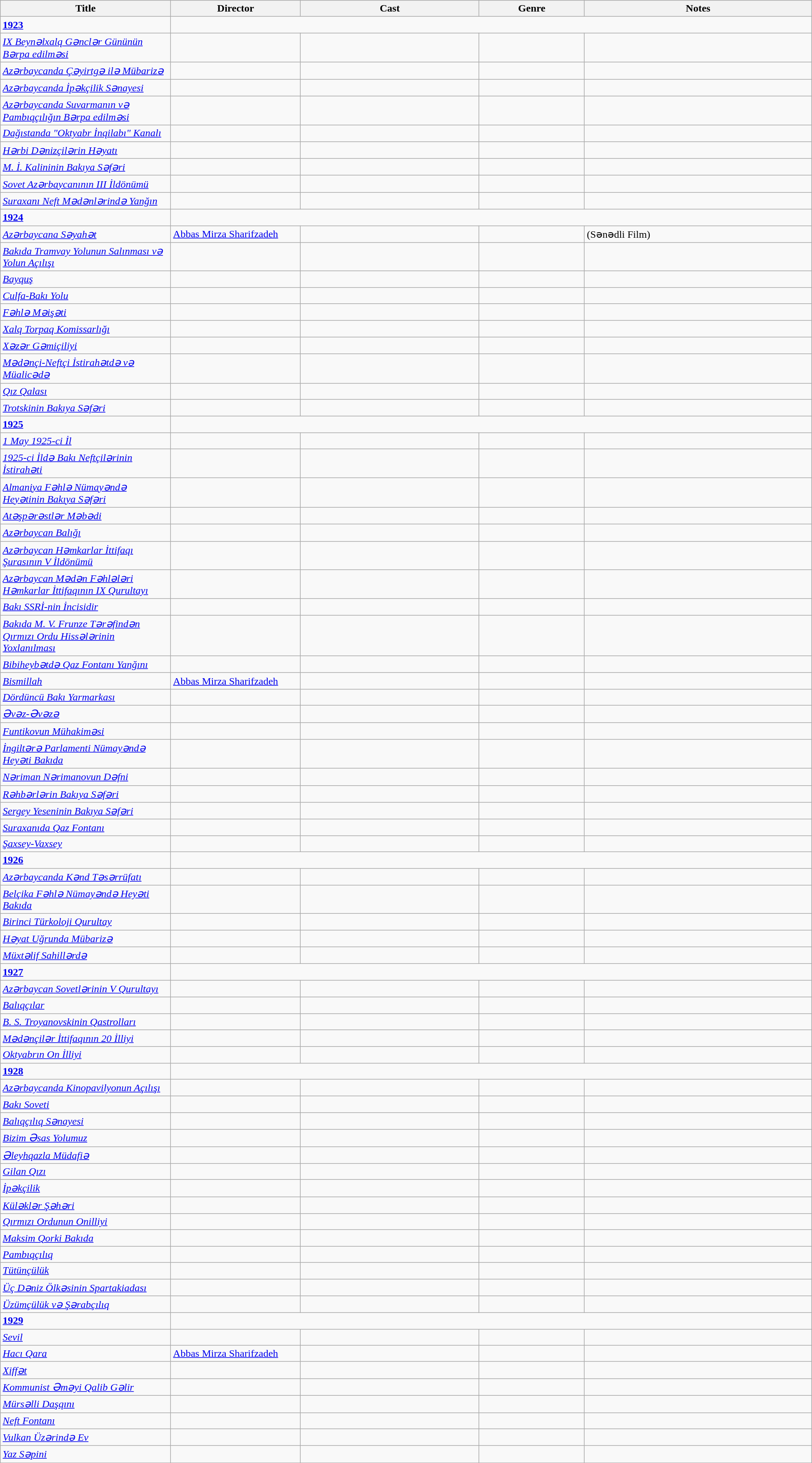<table class="wikitable" width= "100%">
<tr>
<th width=21%>Title</th>
<th width=16%>Director</th>
<th width=22%>Cast</th>
<th width=13%>Genre</th>
<th width=28%>Notes</th>
</tr>
<tr>
<td><strong><a href='#'>1923</a></strong></td>
</tr>
<tr>
<td><em><a href='#'>IX Beynəlxalq Gənclər Gününün Bərpa edilməsi</a> </em></td>
<td></td>
<td></td>
<td></td>
<td></td>
</tr>
<tr>
<td><em><a href='#'>Azərbaycanda Çəyirtgə ilə Mübarizə</a> </em></td>
<td></td>
<td></td>
<td></td>
<td></td>
</tr>
<tr>
<td><em><a href='#'>Azərbaycanda İpəkçilik Sənayesi</a> </em></td>
<td></td>
<td></td>
<td></td>
<td></td>
</tr>
<tr>
<td><em><a href='#'>Azərbaycanda Suvarmanın və Pambıqçılığın Bərpa edilməsi</a> </em></td>
<td></td>
<td></td>
<td></td>
<td></td>
</tr>
<tr>
<td><em><a href='#'>Dağıstanda "Oktyabr İnqilabı" Kanalı</a> </em></td>
<td></td>
<td></td>
<td></td>
<td></td>
</tr>
<tr>
<td><em><a href='#'>Hərbi Dənizçilərin Həyatı</a> </em></td>
<td></td>
<td></td>
<td></td>
<td></td>
</tr>
<tr>
<td><em><a href='#'>M. İ. Kalininin Bakıya Səfəri</a> </em></td>
<td></td>
<td></td>
<td></td>
<td></td>
</tr>
<tr>
<td><em><a href='#'>Sovet Azərbaycanının III İldönümü</a> </em></td>
<td></td>
<td></td>
<td></td>
<td></td>
</tr>
<tr>
<td><em><a href='#'>Suraxanı Neft Mədənlərində Yanğın</a> </em></td>
<td></td>
<td></td>
<td></td>
<td></td>
</tr>
<tr>
<td><strong><a href='#'>1924</a></strong></td>
</tr>
<tr>
<td><em><a href='#'>Azərbaycana Səyahət</a> </em></td>
<td><a href='#'>Abbas Mirza Sharifzadeh</a></td>
<td></td>
<td></td>
<td>(Sənədli Film)</td>
</tr>
<tr>
<td><em><a href='#'>Bakıda Tramvay Yolunun Salınması və Yolun Açılışı</a> </em></td>
<td></td>
<td></td>
<td></td>
<td></td>
</tr>
<tr>
<td><em><a href='#'>Bayquş</a></em></td>
<td></td>
<td></td>
<td></td>
<td></td>
</tr>
<tr>
<td><em><a href='#'>Culfa-Bakı Yolu</a> </em></td>
<td></td>
<td></td>
<td></td>
<td></td>
</tr>
<tr>
<td><em><a href='#'>Fəhlə Məişəti</a> </em></td>
<td></td>
<td></td>
<td></td>
<td></td>
</tr>
<tr>
<td><em><a href='#'>Xalq Torpaq Komissarlığı</a> </em></td>
<td></td>
<td></td>
<td></td>
<td></td>
</tr>
<tr>
<td><em><a href='#'>Xəzər Gəmiçiliyi</a> </em></td>
<td></td>
<td></td>
<td></td>
<td></td>
</tr>
<tr>
<td><em><a href='#'>Mədənçi-Neftçi İstirahətdə və Müalicədə</a> </em></td>
<td></td>
<td></td>
<td></td>
<td></td>
</tr>
<tr>
<td><em><a href='#'>Qız Qalası</a> </em></td>
<td></td>
<td></td>
<td></td>
<td></td>
</tr>
<tr>
<td><em><a href='#'>Trotskinin Bakıya Səfəri</a> </em></td>
<td></td>
<td></td>
<td></td>
<td></td>
</tr>
<tr>
<td><strong><a href='#'>1925</a></strong></td>
</tr>
<tr>
<td><em><a href='#'>1 May 1925-ci İl</a> </em></td>
<td></td>
<td></td>
<td></td>
<td></td>
</tr>
<tr>
<td><em><a href='#'>1925-ci İldə Bakı Neftçilərinin İstirahəti</a> </em></td>
<td></td>
<td></td>
<td></td>
<td></td>
</tr>
<tr>
<td><em><a href='#'>Almaniya Fəhlə Nümayəndə Heyətinin Bakıya Səfəri</a> </em></td>
<td></td>
<td></td>
<td></td>
<td></td>
</tr>
<tr>
<td><em><a href='#'>Atəşpərəstlər Məbədi</a> </em></td>
<td></td>
<td></td>
<td></td>
<td></td>
</tr>
<tr>
<td><em><a href='#'>Azərbaycan Balığı</a> </em></td>
<td></td>
<td></td>
<td></td>
<td></td>
</tr>
<tr>
<td><em><a href='#'>Azərbaycan Həmkarlar İttifaqı Şurasının V İldönümü</a> </em></td>
<td></td>
<td></td>
<td></td>
<td></td>
</tr>
<tr>
<td><em><a href='#'>Azərbaycan Mədən Fəhlələri Həmkarlar İttifaqının IX Qurultayı</a> </em></td>
<td></td>
<td></td>
<td></td>
<td></td>
</tr>
<tr>
<td><em><a href='#'>Bakı SSRİ-nin İncisidir</a> </em></td>
<td></td>
<td></td>
<td></td>
<td></td>
</tr>
<tr>
<td><em><a href='#'>Bakıda M. V. Frunze Tərəfindən Qırmızı Ordu Hissələrinin Yoxlanılması</a> </em></td>
<td></td>
<td></td>
<td></td>
<td></td>
</tr>
<tr>
<td><em><a href='#'>Bibiheybətdə Qaz Fontanı Yanğını</a> </em></td>
<td></td>
<td></td>
<td></td>
<td></td>
</tr>
<tr>
<td><em><a href='#'>Bismillah</a></em></td>
<td><a href='#'>Abbas Mirza Sharifzadeh</a></td>
<td></td>
<td></td>
<td></td>
</tr>
<tr>
<td><em><a href='#'>Dördüncü Bakı Yarmarkası</a> </em></td>
<td></td>
<td></td>
<td></td>
<td></td>
</tr>
<tr>
<td><em><a href='#'>Əvəz-Əvəzə</a> </em></td>
<td></td>
<td></td>
<td></td>
<td></td>
</tr>
<tr>
<td><em><a href='#'>Funtikovun Mühakiməsi</a> </em></td>
<td></td>
<td></td>
<td></td>
<td></td>
</tr>
<tr>
<td><em><a href='#'>İngiltərə Parlamenti Nümayəndə Heyəti Bakıda</a> </em></td>
<td></td>
<td></td>
<td></td>
<td></td>
</tr>
<tr>
<td><em><a href='#'>Nəriman Nərimanovun Dəfni</a> </em></td>
<td></td>
<td></td>
<td></td>
<td></td>
</tr>
<tr>
<td><em><a href='#'>Rəhbərlərin Bakıya Səfəri</a> </em></td>
<td></td>
<td></td>
<td></td>
<td></td>
</tr>
<tr>
<td><em><a href='#'>Sergey Yeseninin Bakıya Səfəri</a> </em></td>
<td></td>
<td></td>
<td></td>
<td></td>
</tr>
<tr>
<td><em><a href='#'>Suraxanıda Qaz Fontanı</a> </em></td>
<td></td>
<td></td>
<td></td>
<td></td>
</tr>
<tr>
<td><em><a href='#'>Şaxsey-Vaxsey</a></em></td>
<td></td>
<td></td>
<td></td>
<td></td>
</tr>
<tr>
<td><strong><a href='#'>1926</a></strong></td>
</tr>
<tr>
<td><em><a href='#'>Azərbaycanda Kənd Təsərrüfatı</a> </em></td>
<td></td>
<td></td>
<td></td>
<td></td>
</tr>
<tr>
<td><em><a href='#'>Belçika Fəhlə Nümayəndə Heyəti Bakıda</a> </em></td>
<td></td>
<td></td>
<td></td>
<td></td>
</tr>
<tr>
<td><em><a href='#'>Birinci Türkoloji Qurultay</a> </em></td>
<td></td>
<td></td>
<td></td>
<td></td>
</tr>
<tr>
<td><em><a href='#'>Həyat Uğrunda Mübarizə</a> </em></td>
<td></td>
<td></td>
<td></td>
<td></td>
</tr>
<tr>
<td><em><a href='#'>Müxtəlif Sahillərdə</a> </em></td>
<td></td>
<td></td>
<td></td>
<td></td>
</tr>
<tr>
<td><strong><a href='#'>1927</a></strong></td>
</tr>
<tr>
<td><em><a href='#'>Azərbaycan Sovetlərinin V Qurultayı</a> </em></td>
<td></td>
<td></td>
<td></td>
<td></td>
</tr>
<tr>
<td><em><a href='#'>Balıqçılar</a></em></td>
<td></td>
<td></td>
<td></td>
<td></td>
</tr>
<tr>
<td><em><a href='#'>B. S. Troyanovskinin Qastrolları</a> </em></td>
<td></td>
<td></td>
<td></td>
<td></td>
</tr>
<tr>
<td><em><a href='#'>Mədənçilər İttifaqının 20 İlliyi</a> </em></td>
<td></td>
<td></td>
<td></td>
<td></td>
</tr>
<tr>
<td><em><a href='#'>Oktyabrın On İlliyi</a> </em></td>
<td></td>
<td></td>
<td></td>
<td></td>
</tr>
<tr>
<td><strong><a href='#'>1928</a></strong></td>
</tr>
<tr>
<td><em><a href='#'>Azərbaycanda Kinopavilyonun Açılışı</a> </em></td>
<td></td>
<td></td>
<td></td>
<td></td>
</tr>
<tr>
<td><em><a href='#'>Bakı Soveti</a> </em></td>
<td></td>
<td></td>
<td></td>
<td></td>
</tr>
<tr>
<td><em><a href='#'>Balıqçılıq Sənayesi</a></em></td>
<td></td>
<td></td>
<td></td>
<td></td>
</tr>
<tr>
<td><em><a href='#'>Bizim Əsas Yolumuz</a> </em></td>
<td></td>
<td></td>
<td></td>
<td></td>
</tr>
<tr>
<td><em><a href='#'>Əleyhqazla Müdafiə</a> </em></td>
<td></td>
<td></td>
<td></td>
<td></td>
</tr>
<tr>
<td><em><a href='#'>Gilan Qızı</a> </em></td>
<td></td>
<td></td>
<td></td>
<td></td>
</tr>
<tr>
<td><em><a href='#'>İpəkçilik</a></em></td>
<td></td>
<td></td>
<td></td>
<td></td>
</tr>
<tr>
<td><em><a href='#'>Küləklər Şəhəri</a> </em></td>
<td></td>
<td></td>
<td></td>
<td></td>
</tr>
<tr>
<td><em><a href='#'>Qırmızı Ordunun Onilliyi</a> </em></td>
<td></td>
<td></td>
<td></td>
<td></td>
</tr>
<tr>
<td><em><a href='#'>Maksim Qorki Bakıda</a> </em></td>
<td></td>
<td></td>
<td></td>
<td></td>
</tr>
<tr>
<td><em><a href='#'>Pambıqçılıq</a></em></td>
<td></td>
<td></td>
<td></td>
<td></td>
</tr>
<tr>
<td><em><a href='#'>Tütünçülük</a> </em></td>
<td></td>
<td></td>
<td></td>
<td></td>
</tr>
<tr>
<td><em><a href='#'>Üç Dəniz Ölkəsinin Spartakiadası</a> </em></td>
<td></td>
<td></td>
<td></td>
<td></td>
</tr>
<tr>
<td><em><a href='#'>Üzümçülük və Şərabçılıq</a> </em></td>
<td></td>
<td></td>
<td></td>
<td></td>
</tr>
<tr>
<td><strong><a href='#'>1929</a></strong></td>
</tr>
<tr>
<td><em><a href='#'>Sevil</a> </em></td>
<td></td>
<td></td>
<td></td>
<td></td>
</tr>
<tr>
<td><em><a href='#'>Hacı Qara</a></em></td>
<td><a href='#'>Abbas Mirza Sharifzadeh</a></td>
<td></td>
<td></td>
<td></td>
</tr>
<tr>
<td><em><a href='#'>Xiffət</a> </em></td>
<td></td>
<td></td>
<td></td>
<td></td>
</tr>
<tr>
<td><em><a href='#'>Kommunist Əməyi Qalib Gəlir</a></em></td>
<td></td>
<td></td>
<td></td>
<td></td>
</tr>
<tr>
<td><em><a href='#'>Mürsəlli Daşqını</a></em></td>
<td></td>
<td></td>
<td></td>
<td></td>
</tr>
<tr>
<td><em><a href='#'>Neft Fontanı</a> </em></td>
<td></td>
<td></td>
<td></td>
<td></td>
</tr>
<tr>
<td><em><a href='#'>Vulkan Üzərində Ev</a> </em></td>
<td></td>
<td></td>
<td></td>
<td></td>
</tr>
<tr>
<td><em><a href='#'>Yaz Səpini</a> </em></td>
<td></td>
<td></td>
<td></td>
<td></td>
</tr>
<tr>
</tr>
</table>
